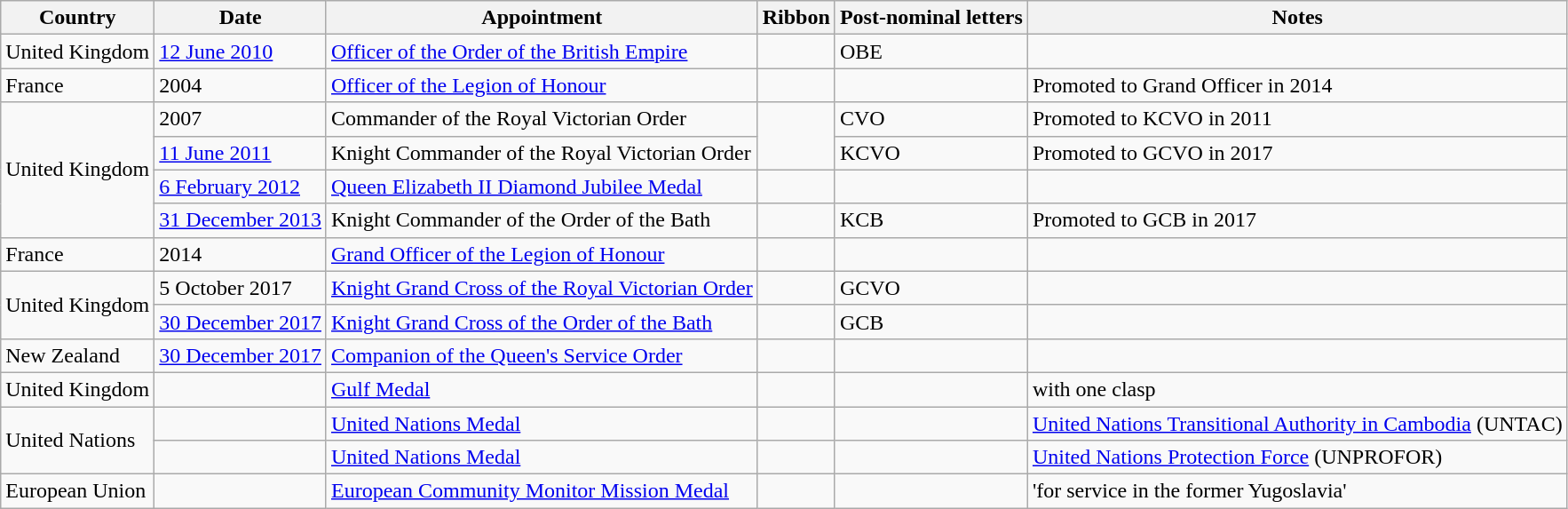<table class="wikitable sortable">
<tr>
<th>Country</th>
<th>Date</th>
<th>Appointment</th>
<th>Ribbon</th>
<th>Post-nominal letters</th>
<th>Notes</th>
</tr>
<tr>
<td>United Kingdom</td>
<td><a href='#'>12 June 2010</a></td>
<td><a href='#'>Officer of the Order of the British Empire</a></td>
<td></td>
<td>OBE</td>
<td></td>
</tr>
<tr>
<td>France</td>
<td>2004</td>
<td><a href='#'>Officer of the Legion of Honour</a></td>
<td></td>
<td></td>
<td>Promoted to Grand Officer in 2014</td>
</tr>
<tr>
<td rowspan="4">United Kingdom</td>
<td>2007</td>
<td>Commander of the Royal Victorian Order</td>
<td rowspan="2"></td>
<td>CVO</td>
<td> Promoted to KCVO in 2011</td>
</tr>
<tr>
<td><a href='#'>11 June 2011</a></td>
<td>Knight Commander of the Royal Victorian Order</td>
<td>KCVO</td>
<td>Promoted to GCVO in 2017</td>
</tr>
<tr>
<td><a href='#'>6 February 2012</a></td>
<td><a href='#'>Queen Elizabeth II Diamond Jubilee Medal</a></td>
<td></td>
<td></td>
<td></td>
</tr>
<tr>
<td><a href='#'>31 December 2013</a></td>
<td>Knight Commander of the Order of the Bath</td>
<td></td>
<td>KCB</td>
<td>Promoted to GCB in 2017</td>
</tr>
<tr>
<td>France</td>
<td>2014</td>
<td><a href='#'>Grand Officer of the Legion of Honour</a></td>
<td></td>
<td></td>
<td></td>
</tr>
<tr>
<td rowspan="2">United Kingdom</td>
<td>5 October 2017</td>
<td><a href='#'>Knight Grand Cross of the Royal Victorian Order</a></td>
<td></td>
<td>GCVO</td>
<td></td>
</tr>
<tr>
<td><a href='#'>30 December 2017</a></td>
<td><a href='#'>Knight Grand Cross of the Order of the Bath</a></td>
<td></td>
<td>GCB</td>
<td></td>
</tr>
<tr>
<td>New Zealand</td>
<td><a href='#'>30 December 2017</a></td>
<td><a href='#'>Companion of the Queen's Service Order</a></td>
<td></td>
<td></td>
<td></td>
</tr>
<tr>
<td>United Kingdom</td>
<td></td>
<td><a href='#'>Gulf Medal</a></td>
<td></td>
<td></td>
<td>with one clasp</td>
</tr>
<tr>
<td rowspan="2">United Nations</td>
<td></td>
<td><a href='#'>United Nations Medal</a></td>
<td></td>
<td></td>
<td><a href='#'>United Nations Transitional Authority in Cambodia</a> (UNTAC)</td>
</tr>
<tr>
<td></td>
<td><a href='#'>United Nations Medal</a></td>
<td></td>
<td></td>
<td><a href='#'>United Nations Protection Force</a> (UNPROFOR)</td>
</tr>
<tr>
<td>European Union</td>
<td></td>
<td><a href='#'>European Community Monitor Mission Medal</a></td>
<td></td>
<td></td>
<td>'for service in the former Yugoslavia'</td>
</tr>
</table>
